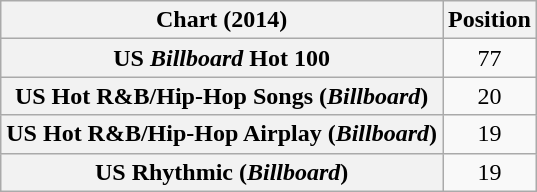<table class="wikitable plainrowheaders sortable" style="text-align:center">
<tr>
<th scope="col">Chart (2014)</th>
<th scope="col">Position</th>
</tr>
<tr>
<th scope="row">US <em>Billboard</em> Hot 100</th>
<td style="text-align:center;">77</td>
</tr>
<tr>
<th scope="row">US Hot R&B/Hip-Hop Songs (<em>Billboard</em>)</th>
<td style="text-align:center;">20</td>
</tr>
<tr>
<th scope="row">US Hot R&B/Hip-Hop Airplay (<em>Billboard</em>)</th>
<td style="text-align:center;">19</td>
</tr>
<tr>
<th scope="row">US Rhythmic (<em>Billboard</em>)</th>
<td>19</td>
</tr>
</table>
